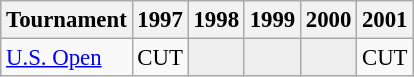<table class="wikitable" style="font-size:95%;text-align:center;">
<tr>
<th>Tournament</th>
<th>1997</th>
<th>1998</th>
<th>1999</th>
<th>2000</th>
<th>2001</th>
</tr>
<tr>
<td align=left><a href='#'>U.S. Open</a></td>
<td>CUT</td>
<td style="background:#eeeeee;"></td>
<td style="background:#eeeeee;"></td>
<td style="background:#eeeeee;"></td>
<td>CUT</td>
</tr>
</table>
